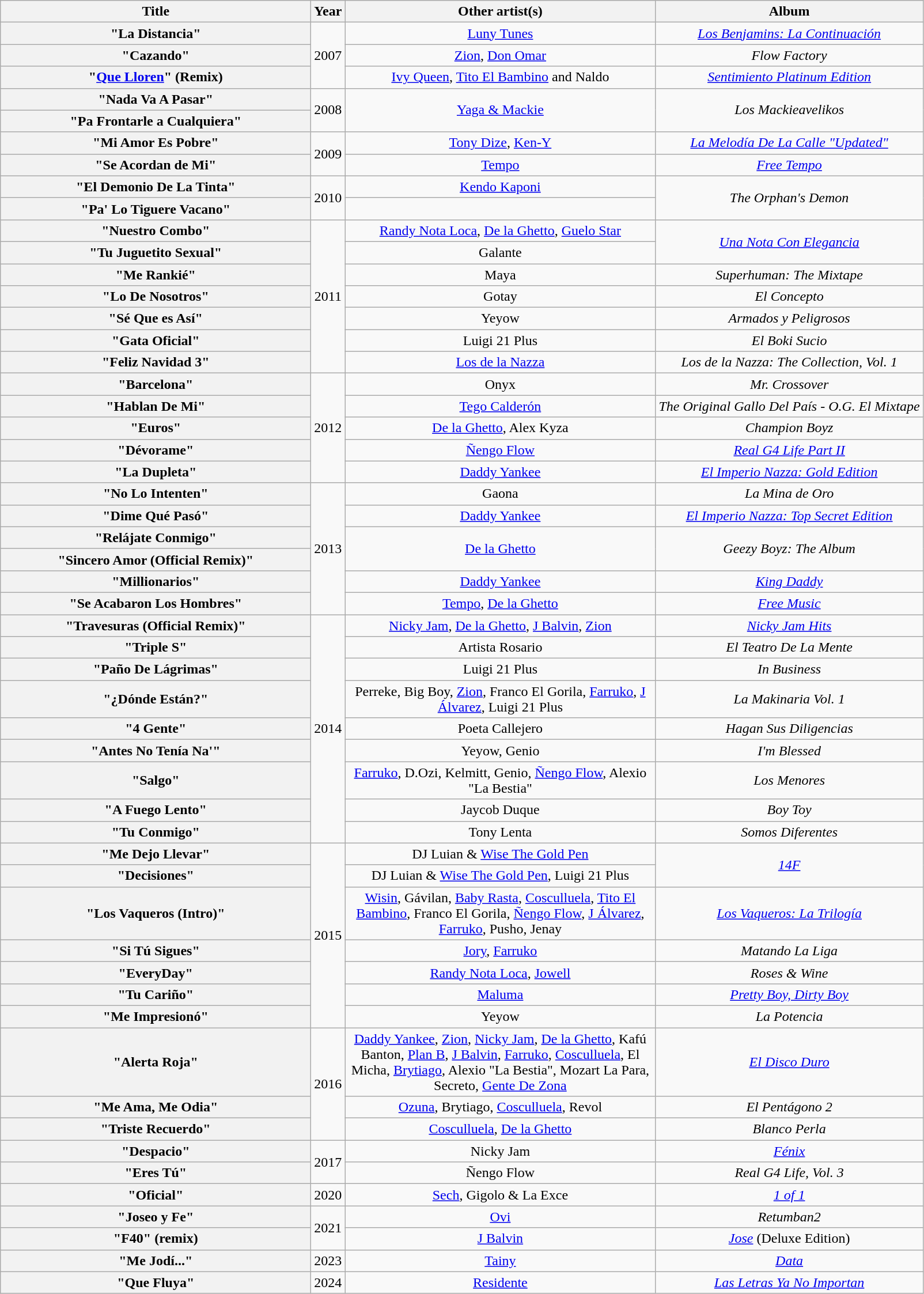<table class="wikitable plainrowheaders" style="text-align:center;">
<tr>
<th scope="col" style="width:22em;">Title</th>
<th scope="col">Year</th>
<th scope="col" style="width:22em;">Other artist(s)</th>
<th scope="col">Album</th>
</tr>
<tr>
<th scope="row">"La Distancia"</th>
<td rowspan="3">2007</td>
<td><a href='#'>Luny Tunes</a></td>
<td><em><a href='#'>Los Benjamins: La Continuación</a></em></td>
</tr>
<tr>
<th scope="row">"Cazando"</th>
<td><a href='#'>Zion</a>, <a href='#'>Don Omar</a></td>
<td><em>Flow Factory</em></td>
</tr>
<tr>
<th scope="row">"<a href='#'>Que Lloren</a>" (Remix)</th>
<td><a href='#'>Ivy Queen</a>, <a href='#'>Tito El Bambino</a> and Naldo</td>
<td><em><a href='#'>Sentimiento Platinum Edition</a></em></td>
</tr>
<tr>
<th scope="row">"Nada Va A Pasar"</th>
<td rowspan="2">2008</td>
<td rowspan="2"><a href='#'>Yaga & Mackie</a></td>
<td rowspan="2"><em>Los Mackieavelikos</em></td>
</tr>
<tr>
<th scope="row">"Pa Frontarle a Cualquiera"</th>
</tr>
<tr>
<th scope="row">"Mi Amor Es Pobre"</th>
<td rowspan="2">2009</td>
<td><a href='#'>Tony Dize</a>, <a href='#'>Ken-Y</a></td>
<td><em><a href='#'>La Melodía De La Calle "Updated"</a></em></td>
</tr>
<tr>
<th scope="row">"Se Acordan de Mi"</th>
<td><a href='#'>Tempo</a></td>
<td><em><a href='#'>Free Tempo</a></em></td>
</tr>
<tr>
<th scope="row">"El Demonio De La Tinta"</th>
<td rowspan="2">2010</td>
<td><a href='#'>Kendo Kaponi</a></td>
<td rowspan="2"><em>The Orphan's Demon</em></td>
</tr>
<tr>
<th scope="row">"Pa' Lo Tiguere Vacano"</th>
<td></td>
</tr>
<tr>
<th scope="row">"Nuestro Combo"</th>
<td rowspan="7">2011</td>
<td><a href='#'>Randy Nota Loca</a>, <a href='#'>De la Ghetto</a>, <a href='#'>Guelo Star</a></td>
<td rowspan="2"><em><a href='#'>Una Nota Con Elegancia</a></em></td>
</tr>
<tr>
<th scope="row">"Tu Juguetito Sexual"</th>
<td>Galante</td>
</tr>
<tr>
<th scope="row">"Me Rankié"</th>
<td>Maya</td>
<td><em>Superhuman: The Mixtape</em></td>
</tr>
<tr>
<th scope="row">"Lo De Nosotros"</th>
<td>Gotay</td>
<td><em>El Concepto</em></td>
</tr>
<tr>
<th scope="row">"Sé Que es Así"</th>
<td>Yeyow</td>
<td><em>Armados y Peligrosos</em></td>
</tr>
<tr>
<th scope="row">"Gata Oficial"</th>
<td>Luigi 21 Plus</td>
<td><em>El Boki Sucio</em></td>
</tr>
<tr>
<th scope="row">"Feliz Navidad 3"</th>
<td><a href='#'>Los de la Nazza</a></td>
<td><em>Los de la Nazza: The Collection, Vol. 1</em></td>
</tr>
<tr>
<th scope="row">"Barcelona"</th>
<td rowspan="5">2012</td>
<td>Onyx</td>
<td><em>Mr. Crossover</em></td>
</tr>
<tr>
<th scope="row">"Hablan De Mi"</th>
<td><a href='#'>Tego Calderón</a></td>
<td><em>The Original Gallo Del País - O.G. El Mixtape</em></td>
</tr>
<tr>
<th scope="row">"Euros"</th>
<td><a href='#'>De la Ghetto</a>, Alex Kyza</td>
<td><em>Champion Boyz</em></td>
</tr>
<tr>
<th scope="row">"Dévorame"</th>
<td><a href='#'>Ñengo Flow</a></td>
<td><em><a href='#'>Real G4 Life Part II</a></em></td>
</tr>
<tr>
<th scope="row">"La Dupleta"</th>
<td><a href='#'>Daddy Yankee</a></td>
<td><em><a href='#'>El Imperio Nazza: Gold Edition</a></em></td>
</tr>
<tr>
<th scope="row">"No Lo Intenten"</th>
<td rowspan="6">2013</td>
<td>Gaona</td>
<td><em>La Mina de Oro</em></td>
</tr>
<tr>
<th scope="row">"Dime Qué Pasó"</th>
<td><a href='#'>Daddy Yankee</a></td>
<td><em><a href='#'>El Imperio Nazza: Top Secret Edition</a></em></td>
</tr>
<tr>
<th scope="row">"Relájate Conmigo"</th>
<td rowspan="2"><a href='#'>De la Ghetto</a></td>
<td rowspan="2"><em>Geezy Boyz: The Album</em></td>
</tr>
<tr>
<th scope="row">"Sincero Amor (Official Remix)"</th>
</tr>
<tr>
<th scope="row">"Millionarios"</th>
<td><a href='#'>Daddy Yankee</a></td>
<td><em><a href='#'>King Daddy</a></em></td>
</tr>
<tr>
<th scope="row">"Se Acabaron Los Hombres"</th>
<td><a href='#'>Tempo</a>, <a href='#'>De la Ghetto</a></td>
<td><em><a href='#'>Free Music</a></em></td>
</tr>
<tr>
<th scope="row">"Travesuras (Official Remix)"</th>
<td rowspan="9">2014</td>
<td><a href='#'>Nicky Jam</a>, <a href='#'>De la Ghetto</a>, <a href='#'>J Balvin</a>, <a href='#'>Zion</a></td>
<td><em><a href='#'>Nicky Jam Hits</a></em></td>
</tr>
<tr>
<th scope="row">"Triple S"</th>
<td>Artista Rosario</td>
<td><em>El Teatro De La Mente</em></td>
</tr>
<tr>
<th scope="row">"Paño De Lágrimas"</th>
<td>Luigi 21 Plus</td>
<td><em>In Business</em></td>
</tr>
<tr>
<th scope="row">"¿Dónde Están?"</th>
<td>Perreke, Big Boy, <a href='#'>Zion</a>, Franco El Gorila, <a href='#'>Farruko</a>, <a href='#'>J Álvarez</a>, Luigi 21 Plus</td>
<td><em>La Makinaria Vol. 1</em></td>
</tr>
<tr>
<th scope="row">"4 Gente"</th>
<td>Poeta Callejero</td>
<td><em>Hagan Sus Diligencias</em></td>
</tr>
<tr>
<th scope="row">"Antes No Tenía Na'"</th>
<td>Yeyow, Genio</td>
<td><em>I'm Blessed</em></td>
</tr>
<tr>
<th scope="row">"Salgo"</th>
<td><a href='#'>Farruko</a>, D.Ozi, Kelmitt, Genio, <a href='#'>Ñengo Flow</a>, Alexio "La Bestia"</td>
<td><em>Los Menores</em></td>
</tr>
<tr>
<th scope="row">"A Fuego Lento"</th>
<td>Jaycob Duque</td>
<td><em>Boy Toy</em></td>
</tr>
<tr>
<th scope="row">"Tu Conmigo"</th>
<td>Tony Lenta</td>
<td><em>Somos Diferentes</em></td>
</tr>
<tr>
<th scope="row">"Me Dejo Llevar"</th>
<td rowspan="7">2015</td>
<td>DJ Luian & <a href='#'>Wise The Gold Pen</a></td>
<td rowspan= 2><em><a href='#'>14F</a></em></td>
</tr>
<tr>
<th scope="row">"Decisiones"</th>
<td>DJ Luian & <a href='#'>Wise The Gold Pen</a>, Luigi 21 Plus</td>
</tr>
<tr>
<th scope="row">"Los Vaqueros (Intro)"</th>
<td><a href='#'>Wisin</a>, Gávilan, <a href='#'>Baby Rasta</a>, <a href='#'>Cosculluela</a>, <a href='#'>Tito El Bambino</a>, Franco El Gorila, <a href='#'>Ñengo Flow</a>, <a href='#'>J Álvarez</a>, <a href='#'>Farruko</a>, Pusho, Jenay</td>
<td><em><a href='#'>Los Vaqueros: La Trilogía</a></em></td>
</tr>
<tr>
<th scope="row">"Si Tú Sigues"</th>
<td><a href='#'>Jory</a>, <a href='#'>Farruko</a></td>
<td><em>Matando La Liga</em></td>
</tr>
<tr>
<th scope="row">"EveryDay"</th>
<td><a href='#'>Randy Nota Loca</a>, <a href='#'>Jowell</a></td>
<td><em>Roses & Wine</em></td>
</tr>
<tr>
<th scope="row">"Tu Cariño"</th>
<td><a href='#'>Maluma</a></td>
<td><em><a href='#'>Pretty Boy, Dirty Boy</a></em></td>
</tr>
<tr>
<th scope="row">"Me Impresionó"</th>
<td>Yeyow</td>
<td><em>La Potencia</em></td>
</tr>
<tr>
<th scope="row">"Alerta Roja"</th>
<td rowspan="3">2016</td>
<td><a href='#'>Daddy Yankee</a>, <a href='#'>Zion</a>, <a href='#'>Nicky Jam</a>, <a href='#'>De la Ghetto</a>, Kafú Banton, <a href='#'>Plan B</a>, <a href='#'>J Balvin</a>, <a href='#'>Farruko</a>, <a href='#'>Cosculluela</a>, El Micha, <a href='#'>Brytiago</a>, Alexio "La Bestia", Mozart La Para, Secreto, <a href='#'>Gente De Zona</a></td>
<td><em><a href='#'>El Disco Duro</a></em></td>
</tr>
<tr>
<th scope="row">"Me Ama, Me Odia"</th>
<td><a href='#'>Ozuna</a>, Brytiago, <a href='#'>Cosculluela</a>, Revol</td>
<td><em>El Pentágono 2</em></td>
</tr>
<tr>
<th scope="row">"Triste Recuerdo"</th>
<td><a href='#'>Cosculluela</a>, <a href='#'>De la Ghetto</a></td>
<td><em>Blanco Perla</em></td>
</tr>
<tr>
<th scope="row">"Despacio"</th>
<td rowspan="2">2017</td>
<td>Nicky Jam</td>
<td><em><a href='#'>Fénix</a></em></td>
</tr>
<tr>
<th scope="row">"Eres Tú"</th>
<td>Ñengo Flow</td>
<td><em>Real G4 Life, Vol. 3</em></td>
</tr>
<tr>
<th scope="row">"Oficial"</th>
<td>2020</td>
<td><a href='#'>Sech</a>, Gigolo & La Exce</td>
<td><em><a href='#'>1 of 1</a></em></td>
</tr>
<tr>
<th scope="row">"Joseo y Fe"</th>
<td rowspan="2">2021</td>
<td><a href='#'>Ovi</a></td>
<td><em>Retumban2</em></td>
</tr>
<tr>
<th scope="row">"F40" (remix)</th>
<td><a href='#'>J Balvin</a></td>
<td><em><a href='#'>Jose</a></em> (Deluxe Edition)</td>
</tr>
<tr>
<th scope="row">"Me Jodí..."</th>
<td>2023</td>
<td><a href='#'>Tainy</a></td>
<td><em><a href='#'>Data</a></em></td>
</tr>
<tr>
<th scope="row">"Que Fluya"</th>
<td>2024</td>
<td><a href='#'>Residente</a></td>
<td><em><a href='#'>Las Letras Ya No Importan</a></em></td>
</tr>
</table>
